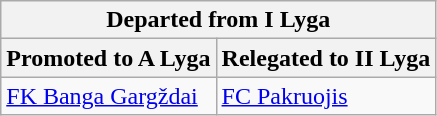<table class="wikitable">
<tr>
<th colspan=2>Departed from I Lyga</th>
</tr>
<tr>
<th> Promoted to A Lyga</th>
<th> Relegated to II Lyga</th>
</tr>
<tr>
<td><a href='#'>FK Banga Gargždai</a></td>
<td><a href='#'>FC Pakruojis</a></td>
</tr>
</table>
